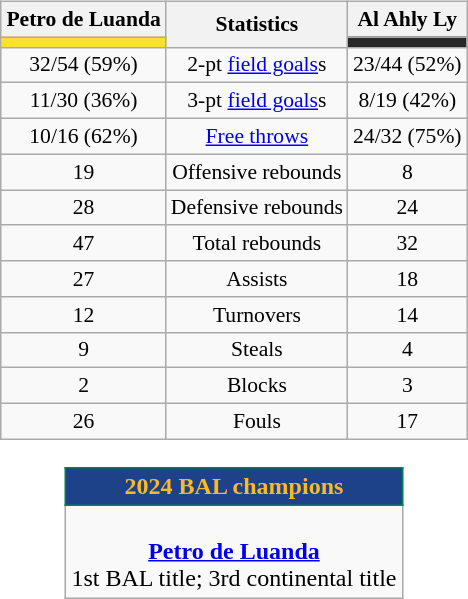<table style="width:100%;">
<tr>
<td valign=top align=right width=33%><br>














</td>
<td style="vertical-align:top; align:center; width:33%;"><br><table style="width:100%;">
<tr>
<td style="width=50%;"></td>
<td></td>
<td style="width=50%;"></td>
</tr>
</table>
<table class="wikitable" style="font-size:90%; text-align:center; margin:auto;" align=center>
<tr>
<th>Petro de Luanda</th>
<th rowspan=2>Statistics</th>
<th>Al Ahly Ly</th>
</tr>
<tr>
<td style="background:#f9e131;"></td>
<td style="background:#282828;"></td>
</tr>
<tr>
<td>32/54 (59%)</td>
<td>2-pt <a href='#'>field goals</a>s</td>
<td>23/44 (52%)</td>
</tr>
<tr>
<td>11/30 (36%)</td>
<td>3-pt <a href='#'>field goals</a>s</td>
<td>8/19 (42%)</td>
</tr>
<tr>
<td>10/16 (62%)</td>
<td><a href='#'>Free throws</a></td>
<td>24/32 (75%)</td>
</tr>
<tr>
<td>19</td>
<td>Offensive rebounds</td>
<td>8</td>
</tr>
<tr>
<td>28</td>
<td>Defensive rebounds</td>
<td>24</td>
</tr>
<tr>
<td>47</td>
<td>Total rebounds</td>
<td>32</td>
</tr>
<tr>
<td>27</td>
<td>Assists</td>
<td>18</td>
</tr>
<tr>
<td>12</td>
<td>Turnovers</td>
<td>14</td>
</tr>
<tr>
<td>9</td>
<td>Steals</td>
<td>4</td>
</tr>
<tr>
<td>2</td>
<td>Blocks</td>
<td>3</td>
</tr>
<tr>
<td>26</td>
<td>Fouls</td>
<td>17</td>
</tr>
</table>
<br><table class=wikitable style="text-align:center; margin:auto">
<tr>
<th style="background: #1d4289 ; color: #fdb826; border: 1px solid #008349;">2024 BAL champions</th>
</tr>
<tr>
<td><br> <strong><a href='#'>Petro de Luanda</a></strong><br> 1st BAL title; 3rd continental title</td>
</tr>
</table>
</td>
<td style="vertical-align:top; align:left; width:33%;"><br>














</td>
</tr>
</table>
